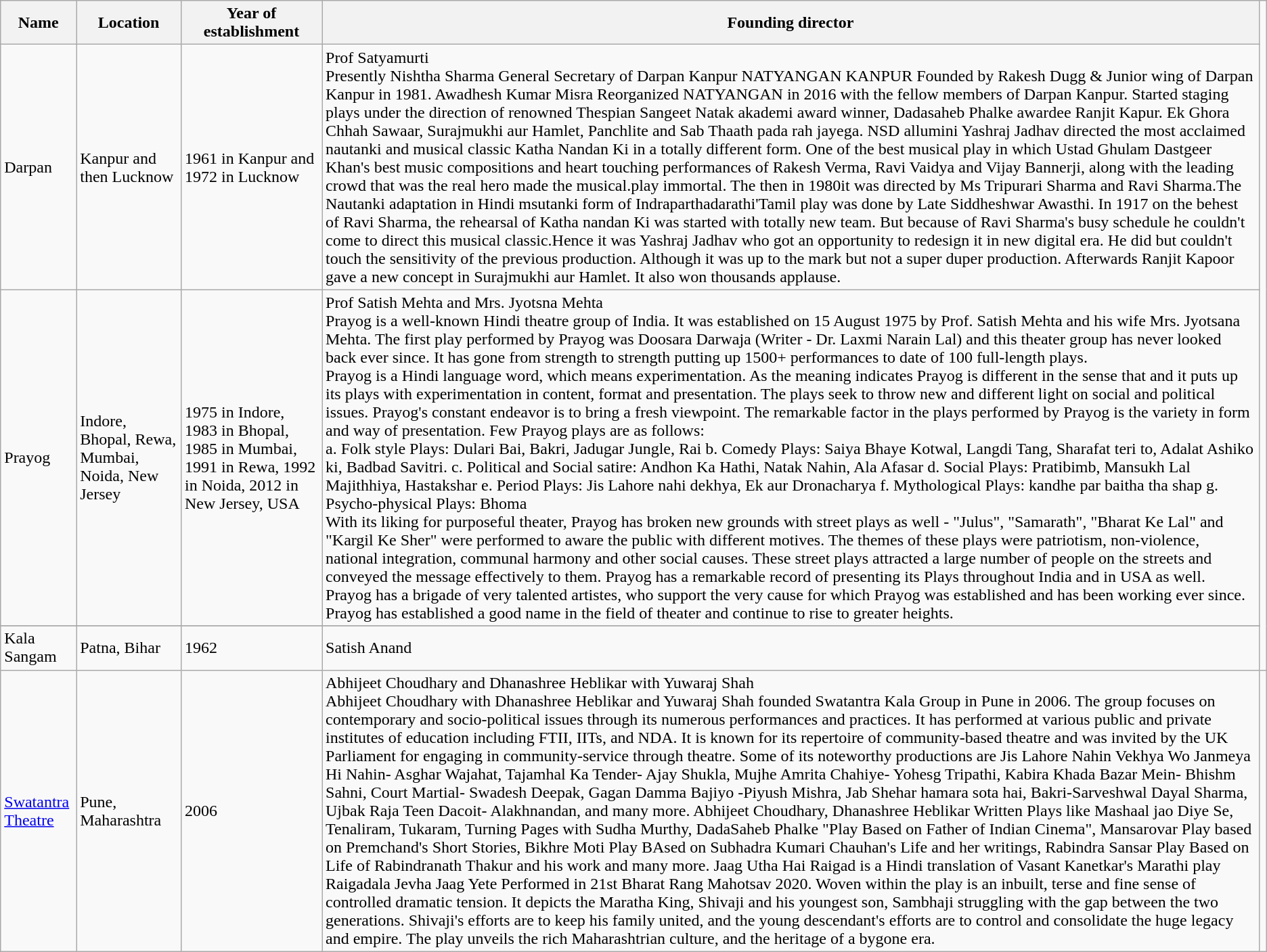<table class="wikitable">
<tr>
<th>Name</th>
<th>Location</th>
<th>Year of establishment</th>
<th>Founding director</th>
</tr>
<tr>
<td>Darpan</td>
<td>Kanpur and then Lucknow</td>
<td>1961 in Kanpur and 1972 in Lucknow</td>
<td>Prof Satyamurti<br>Presently Nishtha Sharma General Secretary of Darpan Kanpur
NATYANGAN KANPUR Founded by Rakesh Dugg & Junior wing of Darpan Kanpur in 1981.
Awadhesh Kumar Misra Reorganized NATYANGAN in 2016 with the fellow members of Darpan Kanpur.
Started staging plays under the direction of renowned Thespian Sangeet Natak akademi award winner, Dadasaheb Phalke awardee Ranjit Kapur. 
Ek Ghora Chhah Sawaar, Surajmukhi aur Hamlet, Panchlite and Sab Thaath pada rah jayega. 
NSD allumini Yashraj Jadhav directed the most acclaimed nautanki and musical classic Katha Nandan Ki in a totally different form.
One of the best musical play in which Ustad Ghulam Dastgeer Khan's best music compositions and heart touching performances of Rakesh Verma, Ravi Vaidya and Vijay Bannerji, along with the leading crowd that was the real hero made the musical.play immortal. The then in 1980it was directed by Ms Tripurari Sharma and Ravi Sharma.The Nautanki adaptation in Hindi msutanki form of Indraparthadarathi'Tamil play was done by Late Siddheshwar Awasthi.
In 1917 on the behest of Ravi Sharma, the rehearsal of Katha nandan Ki was started with totally new team. But because of Ravi Sharma's busy schedule he couldn't come to direct this musical classic.Hence it was Yashraj Jadhav who got an opportunity to redesign it in new digital era. He did but couldn't touch the sensitivity of the previous production. Although it was up to the mark but not a super duper production.
Afterwards Ranjit Kapoor gave a new concept in Surajmukhi aur Hamlet. It also won thousands applause.</td>
</tr>
<tr>
<td>Prayog</td>
<td>Indore, Bhopal, Rewa, Mumbai, Noida, New Jersey</td>
<td>1975 in Indore, 1983 in Bhopal, 1985 in Mumbai, 1991 in Rewa, 1992 in Noida, 2012 in New Jersey, USA</td>
<td>Prof Satish Mehta and Mrs. Jyotsna Mehta<br>Prayog is a well-known Hindi theatre group of India. It was established on 15 August 1975 by Prof. Satish Mehta and his wife Mrs. Jyotsana Mehta. The first play performed by Prayog was Doosara Darwaja (Writer - Dr. Laxmi Narain Lal) and this theater group has never looked back ever since. It has gone from strength to strength putting up 1500+ performances to date of 100 full-length plays.<br>Prayog is a Hindi language word, which means experimentation. As the meaning indicates Prayog is different in the sense that and it puts up its plays with experimentation in content, format and presentation. The plays seek to throw new and different light on social and political issues. Prayog's constant endeavor is to bring a fresh viewpoint. The remarkable factor in the plays performed by Prayog is the variety in form and way of presentation. Few Prayog plays are as follows:<br>a.	Folk style Plays: Dulari Bai, Bakri, Jadugar Jungle, Rai
b.	Comedy Plays: Saiya Bhaye Kotwal, Langdi Tang, Sharafat teri to, Adalat Ashiko ki, Badbad Savitri.
c.	Political and Social satire: Andhon Ka Hathi, Natak Nahin, Ala Afasar
d.	Social Plays: Pratibimb, Mansukh Lal Majithhiya, Hastakshar
e.	Period Plays: Jis Lahore nahi dekhya, Ek aur Dronacharya
f.	Mythological Plays: kandhe par baitha tha shap 
g.	Psycho-physical Plays: Bhoma<br>With its liking for purposeful theater, Prayog has broken new grounds with street plays as well - "Julus", "Samarath", "Bharat Ke Lal" and "Kargil Ke Sher" were performed to aware the public with different motives. The themes of these plays were patriotism, non-violence, national integration, communal harmony and other social causes. These street plays attracted a large number of people on the streets and conveyed the message effectively to them. Prayog has a remarkable record of presenting its Plays throughout India and in USA as well. Prayog has a brigade of very talented artistes, who support the very cause for which Prayog was established and has been working ever since. Prayog has established a good name in the field of theater and continue to rise to greater heights.</td>
</tr>
<tr>
</tr>
<tr>
<td>Kala Sangam</td>
<td>Patna, Bihar</td>
<td>1962</td>
<td>Satish Anand</td>
</tr>
<tr>
<td><a href='#'>Swatantra Theatre</a></td>
<td>Pune, Maharashtra</td>
<td>2006</td>
<td>Abhijeet Choudhary and Dhanashree Heblikar with Yuwaraj Shah<br>Abhijeet Choudhary with Dhanashree Heblikar and Yuwaraj Shah founded Swatantra Kala Group in Pune in 2006.  The group focuses on contemporary and socio-political issues through its numerous performances and practices. It has performed at various public and private institutes of education including FTII, IITs, and NDA. It is known for its repertoire of community-based theatre and was invited by the UK Parliament for engaging in community-service through theatre. Some of its noteworthy productions are Jis Lahore Nahin Vekhya Wo Janmeya Hi Nahin- Asghar Wajahat, Tajamhal Ka Tender- Ajay Shukla, Mujhe Amrita Chahiye- Yohesg Tripathi, Kabira Khada Bazar Mein- Bhishm Sahni, Court Martial- Swadesh Deepak, Gagan Damma Bajiyo -Piyush Mishra, Jab Shehar hamara sota hai, Bakri-Sarveshwal Dayal Sharma, Ujbak Raja Teen Dacoit- Alakhnandan, and many more.
Abhijeet Choudhary, Dhanashree Heblikar Written Plays like Mashaal jao Diye Se, Tenaliram, Tukaram, Turning Pages with Sudha Murthy, DadaSaheb Phalke "Play Based on Father of Indian Cinema", Mansarovar Play based on Premchand's Short Stories, Bikhre Moti Play BAsed on Subhadra Kumari Chauhan's Life and her writings, Rabindra Sansar Play Based on Life of Rabindranath Thakur and his work and many more.
Jaag Utha Hai Raigad is a Hindi translation of Vasant Kanetkar's Marathi play Raigadala Jevha Jaag Yete Performed in 21st Bharat Rang Mahotsav 2020. Woven within the play is an inbuilt, terse and fine sense of controlled dramatic tension.  It depicts the Maratha King, Shivaji and his youngest son, Sambhaji struggling with the gap between the two generations. Shivaji's efforts are to keep his family united, and the young descendant's efforts are to control and consolidate the huge legacy and empire. The play unveils the rich Maharashtrian culture, and the heritage of a bygone era.</td>
<td></td>
</tr>
</table>
